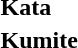<table>
<tr>
<td><strong>Kata</strong></td>
<td></td>
<td></td>
<td></td>
</tr>
<tr>
<td><strong>Kumite</strong></td>
<td></td>
<td></td>
<td> <br> </td>
</tr>
</table>
